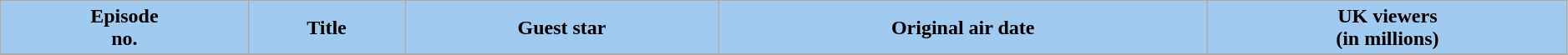<table class="wikitable plainrowheaders" style="background: #ffffff; width:99%;">
<tr>
<th style="background: #A1CAF1;">Episode<br>no.</th>
<th style="background: #A1CAF1;">Title</th>
<th style="background: #A1CAF1;">Guest star</th>
<th style="background: #A1CAF1;">Original air date</th>
<th style="background: #A1CAF1;">UK viewers<br>(in millions)</th>
</tr>
<tr>
</tr>
</table>
